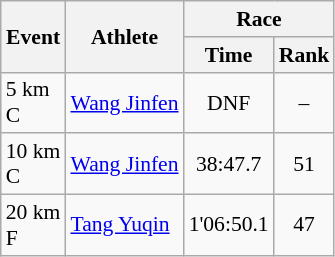<table class="wikitable" border="1" style="font-size:90%">
<tr>
<th rowspan=2>Event</th>
<th rowspan=2>Athlete</th>
<th colspan=2>Race</th>
</tr>
<tr>
<th>Time</th>
<th>Rank</th>
</tr>
<tr>
<td>5 km <br> C</td>
<td><a href='#'>Wang Jinfen</a></td>
<td align=center>DNF</td>
<td align=center>–</td>
</tr>
<tr>
<td>10 km <br> C</td>
<td><a href='#'>Wang Jinfen</a></td>
<td align=center>38:47.7</td>
<td align=center>51</td>
</tr>
<tr>
<td>20 km <br> F</td>
<td><a href='#'>Tang Yuqin</a></td>
<td align=center>1'06:50.1</td>
<td align=center>47</td>
</tr>
</table>
